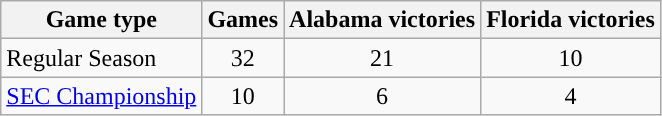<table class="wikitable">
<tr>
<th>Game type</th>
<th>Games</th>
<th>Alabama victories</th>
<th>Florida victories</th>
</tr>
<tr>
<td>Regular Season</td>
<td style="text-align:center;">32</td>
<td style="text-align:center;">21</td>
<td style="text-align:center;">10</td>
</tr>
<tr>
<td><a href='#'>SEC Championship</a></td>
<td style="text-align:center;">10</td>
<td style="text-align:center;">6</td>
<td style="text-align:center;">4</td>
</tr>
</table>
